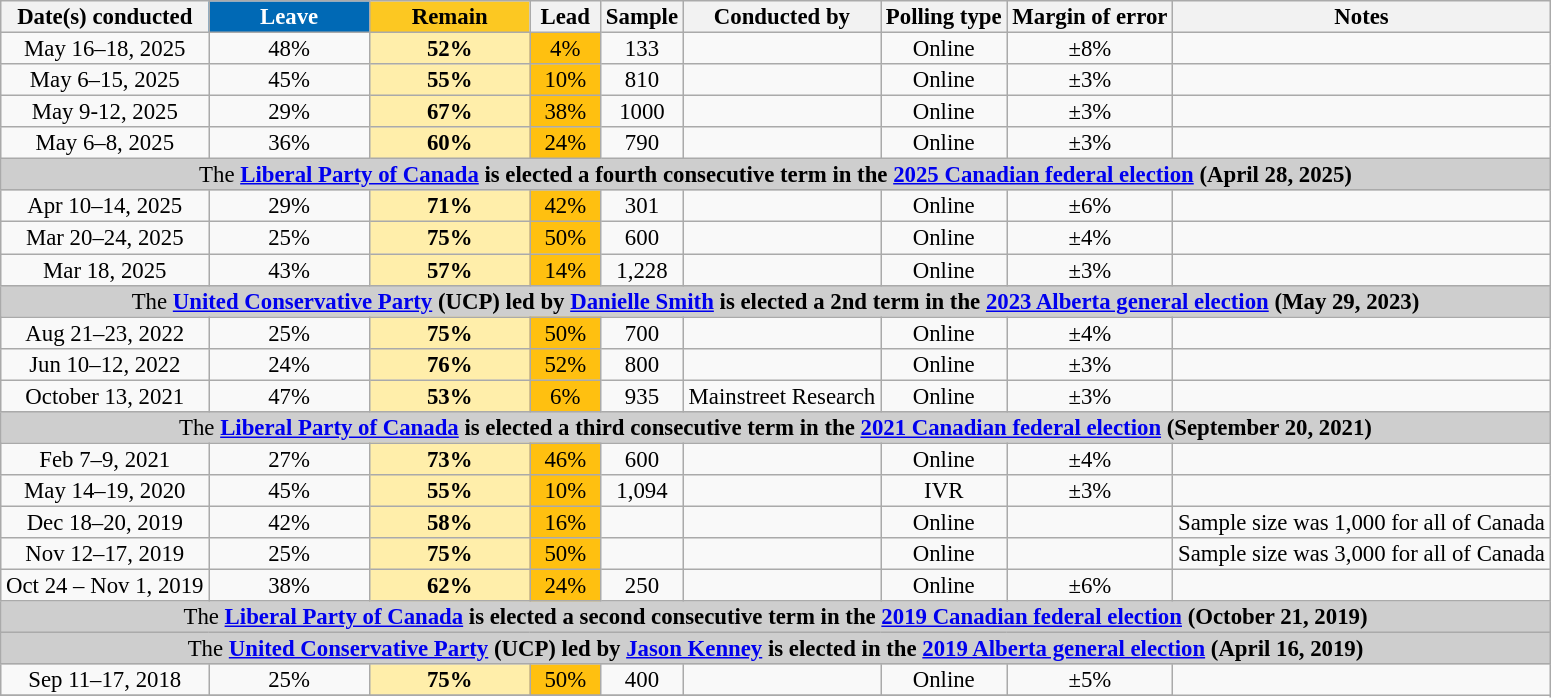<table class="wikitable sortable mw-collapsible" style="text-align:center;font-size:95%;line-height:14px">
<tr>
<th>Date(s) conducted</th>
<th data-sort-type="number" style="background-color:#0069b5; color:white; width:100px;">Leave</th>
<th data-sort-type="number" style="background-color:#fcc822; width:100px;">Remain</th>
<th data-sort-type="number" style="width:40px">Lead</th>
<th data-sort-type="number">Sample</th>
<th>Conducted by</th>
<th>Polling type</th>
<th>Margin of error</th>
<th>Notes</th>
</tr>
<tr>
<td>May 16–18, 2025</td>
<td>48%</td>
<td style="background: rgb(255, 238, 170);"><strong>52%</strong></td>
<td style="background: rgb(255, 192, 16);">4%</td>
<td>133</td>
<td></td>
<td>Online</td>
<td>±8%</td>
<td></td>
</tr>
<tr>
<td>May 6–15, 2025</td>
<td>45%</td>
<td style="background: rgb(255, 238, 170);"><strong>55%</strong></td>
<td style="background: rgb(255, 192, 16);">10%</td>
<td>810</td>
<td></td>
<td>Online</td>
<td>±3%</td>
<td></td>
</tr>
<tr>
<td>May 9-12, 2025</td>
<td>29%</td>
<td style="background: rgb(255, 238, 170);"><strong>67%</strong></td>
<td style="background: rgb(255, 192, 16);">38%</td>
<td>1000</td>
<td></td>
<td>Online</td>
<td>±3%</td>
<td></td>
</tr>
<tr>
<td>May 6–8, 2025</td>
<td>36%</td>
<td style="background: rgb(255, 238, 170);"><strong>60%</strong></td>
<td style="background: rgb(255, 192, 16);">24%</td>
<td>790</td>
<td></td>
<td>Online</td>
<td>±3%</td>
<td></td>
</tr>
<tr>
<td colspan="11" align="center" style="background-color:#CECECE;">The <strong><a href='#'>Liberal Party of Canada</a> is elected a fourth consecutive term in the <a href='#'>2025 Canadian federal election</a> (April 28, 2025)</strong></td>
</tr>
<tr>
<td data-sort-value="2025-04-14">Apr 10–14, 2025</td>
<td>29%</td>
<td style="background: rgb(255, 238, 170);"><strong>71%</strong></td>
<td style="background: rgb(255, 192, 16);">42%</td>
<td>301</td>
<td></td>
<td>Online</td>
<td>±6%</td>
<td></td>
</tr>
<tr>
<td data-sort-value="2025-03-24">Mar 20–24, 2025</td>
<td>25%</td>
<td style="background: rgb(255, 238, 170);"><strong>75%</strong></td>
<td style="background: rgb(255, 192, 16);">50%</td>
<td>600</td>
<td></td>
<td>Online</td>
<td>±4%</td>
<td></td>
</tr>
<tr>
<td data-sort-value="2025-03-18">Mar 18, 2025</td>
<td>43%</td>
<td style="background: rgb(255, 238, 170);"><strong>57%</strong></td>
<td style="background: rgb(255, 192, 16);">14%</td>
<td>1,228</td>
<td></td>
<td>Online</td>
<td>±3%</td>
<td></td>
</tr>
<tr>
<td colspan="11" align="center" style="background-color:#CECECE;">The <strong><a href='#'>United Conservative Party</a> (UCP) led by <a href='#'>Danielle Smith</a> is elected a 2nd term in the <a href='#'>2023 Alberta general election</a> (May 29, 2023)</strong></td>
</tr>
<tr>
<td data-sort-value="2022-08-22">Aug 21–23, 2022</td>
<td>25%</td>
<td style="background: rgb(255, 238, 170);"><strong>75%</strong></td>
<td style="background: rgb(255, 192, 16);">50%</td>
<td>700</td>
<td></td>
<td>Online</td>
<td>±4%</td>
<td></td>
</tr>
<tr>
<td data-sort-value="2023-06-12">Jun 10–12, 2022</td>
<td>24%</td>
<td style="background: rgb(255, 238, 170);"><strong>76%</strong></td>
<td style="background: rgb(255, 192, 16);">52%</td>
<td>800</td>
<td></td>
<td>Online</td>
<td>±3%</td>
<td></td>
</tr>
<tr>
<td>October 13, 2021</td>
<td>47%</td>
<td style="background: rgb(255, 238, 170);"><strong>53%</strong></td>
<td style="background: rgb(255, 192, 16);">6%</td>
<td>935</td>
<td>Mainstreet Research</td>
<td>Online</td>
<td>±3%</td>
<td></td>
</tr>
<tr>
<td colspan="11" align="center" style="background-color:#CECECE;">The <strong><a href='#'>Liberal Party of Canada</a> is elected a third consecutive term in the <a href='#'>2021 Canadian federal election</a> (September 20, 2021)</strong></td>
</tr>
<tr>
<td data-sort-value="2021-02-09">Feb 7–9, 2021</td>
<td>27%</td>
<td style="background: rgb(255, 238, 170);"><strong>73%</strong></td>
<td style="background: rgb(255, 192, 16);">46%</td>
<td>600</td>
<td></td>
<td>Online</td>
<td>±4%</td>
<td></td>
</tr>
<tr>
<td data-sort-value="2020-05-19">May 14–19, 2020</td>
<td>45%</td>
<td style="background: rgb(255, 238, 170);"><strong>55%</strong></td>
<td style="background: rgb(255, 192, 16);">10%</td>
<td>1,094</td>
<td><br></td>
<td>IVR</td>
<td>±3%</td>
<td></td>
</tr>
<tr>
<td data-sort-value="2019-12-20">Dec 18–20, 2019</td>
<td>42%</td>
<td style="background: rgb(255, 238, 170);"><strong>58%</strong></td>
<td style="background: rgb(255, 192, 16);">16%</td>
<td></td>
<td></td>
<td>Online</td>
<td></td>
<td>Sample size was 1,000 for all of Canada</td>
</tr>
<tr>
<td data-sort-value="2019-11-17">Nov 12–17, 2019</td>
<td>25%</td>
<td style="background: rgb(255, 238, 170);"><strong>75%</strong></td>
<td style="background: rgb(255, 192, 16);">50%</td>
<td></td>
<td></td>
<td>Online</td>
<td></td>
<td>Sample size was 3,000 for all of Canada</td>
</tr>
<tr>
<td data-sort-value="2019-11-01">Oct 24 – Nov 1, 2019</td>
<td>38%</td>
<td style="background: rgb(255, 238, 170);"><strong>62%</strong></td>
<td style="background: rgb(255, 192, 16);">24%</td>
<td>250</td>
<td></td>
<td>Online</td>
<td>±6%</td>
<td></td>
</tr>
<tr>
<td colspan="11" align="center" style="background-color:#CECECE;">The <strong><a href='#'>Liberal Party of Canada</a> is elected a second consecutive term in the <a href='#'>2019 Canadian federal election</a> (October 21, 2019)</strong></td>
</tr>
<tr>
<td colspan="11" align="center" style="background-color:#CECECE;">The <strong><a href='#'>United Conservative Party</a> (UCP) led by <a href='#'>Jason Kenney</a> is elected in the <a href='#'>2019 Alberta general election</a> (April 16, 2019)</strong></td>
</tr>
<tr>
<td data-sort-value="2018-17-8">Sep 11–17, 2018</td>
<td>25%</td>
<td style="background: rgb(255, 238, 170);"><strong>75%</strong></td>
<td style="background: rgb(255, 192, 16);">50%</td>
<td>400</td>
<td></td>
<td>Online</td>
<td>±5%</td>
</tr>
<tr>
</tr>
</table>
